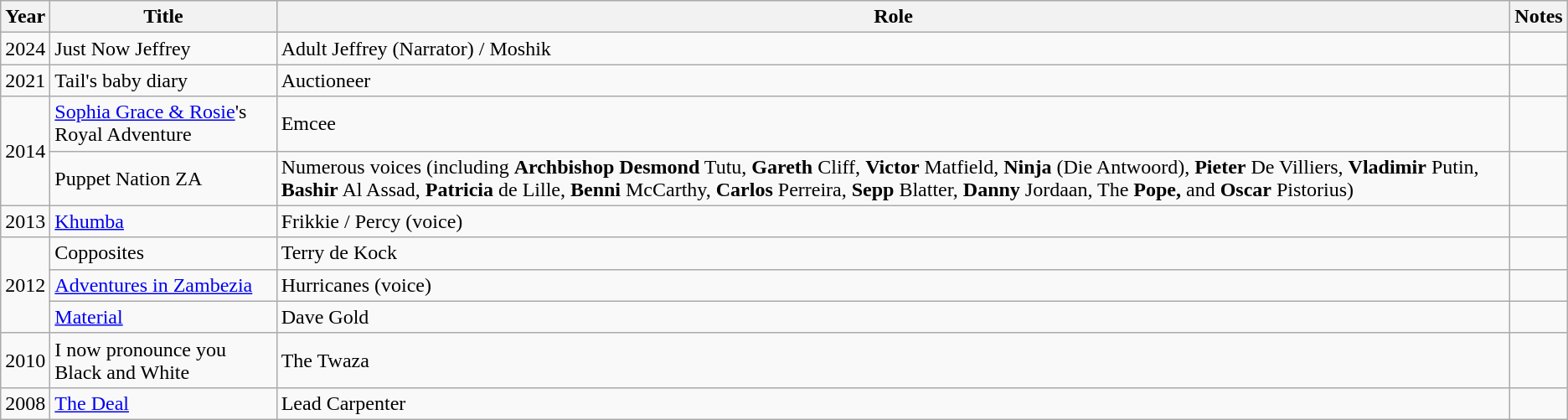<table class="wikitable sortable">
<tr>
<th>Year</th>
<th>Title</th>
<th>Role</th>
<th class="unsortable">Notes</th>
</tr>
<tr>
<td>2024</td>
<td>Just Now Jeffrey</td>
<td>Adult Jeffrey (Narrator) / Moshik</td>
<td></td>
</tr>
<tr>
<td>2021</td>
<td align="left">Tail's baby diary</td>
<td>Auctioneer</td>
<td></td>
</tr>
<tr>
<td rowspan="2">2014</td>
<td align="left"><a href='#'>Sophia Grace & Rosie</a>'s Royal Adventure</td>
<td>Emcee</td>
<td></td>
</tr>
<tr>
<td align="left">Puppet Nation ZA</td>
<td>Numerous voices (including <strong>Archbishop Desmond</strong> Tutu, <strong>Gareth</strong> Cliff, <strong>Victor</strong> Matfield, <strong>Ninja</strong> (Die Antwoord), <strong>Pieter</strong> De Villiers, <strong>Vladimir</strong> Putin, <strong>Bashir</strong> Al Assad, <strong>Patricia</strong> de Lille, <strong>Benni</strong> McCarthy, <strong>Carlos</strong> Perreira, <strong>Sepp</strong> Blatter, <strong>Danny</strong> Jordaan, The <strong>Pope,</strong> and <strong>Oscar</strong> Pistorius)</td>
<td></td>
</tr>
<tr>
<td>2013</td>
<td align="left"><a href='#'>Khumba</a></td>
<td>Frikkie / Percy (voice)</td>
<td></td>
</tr>
<tr>
<td rowspan="3">2012</td>
<td align="left">Copposites</td>
<td>Terry de Kock</td>
<td></td>
</tr>
<tr>
<td align="left"><a href='#'>Adventures in Zambezia</a></td>
<td>Hurricanes (voice)</td>
<td></td>
</tr>
<tr>
<td align="left"><a href='#'>Material</a></td>
<td>Dave Gold</td>
<td></td>
</tr>
<tr>
<td>2010</td>
<td align="left">I now pronounce you Black and White</td>
<td>The Twaza</td>
<td></td>
</tr>
<tr>
<td>2008</td>
<td align="left"><a href='#'>The Deal</a></td>
<td>Lead Carpenter</td>
<td></td>
</tr>
</table>
